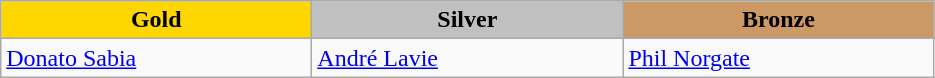<table class="wikitable" style="text-align:left">
<tr align="center">
<td width=200 bgcolor=gold><strong>Gold</strong></td>
<td width=200 bgcolor=silver><strong>Silver</strong></td>
<td width=200 bgcolor=CC9966><strong>Bronze</strong></td>
</tr>
<tr>
<td><a href='#'>Donato Sabia</a><br><em></em></td>
<td><a href='#'>André Lavie</a><br><em></em></td>
<td><a href='#'>Phil Norgate</a><br><em></em></td>
</tr>
</table>
